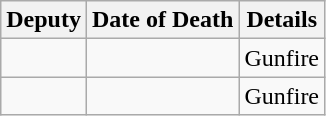<table class="wikitable">
<tr>
<th>Deputy</th>
<th>Date of Death</th>
<th>Details</th>
</tr>
<tr>
<td></td>
<td></td>
<td>Gunfire</td>
</tr>
<tr>
<td></td>
<td></td>
<td>Gunfire</td>
</tr>
</table>
